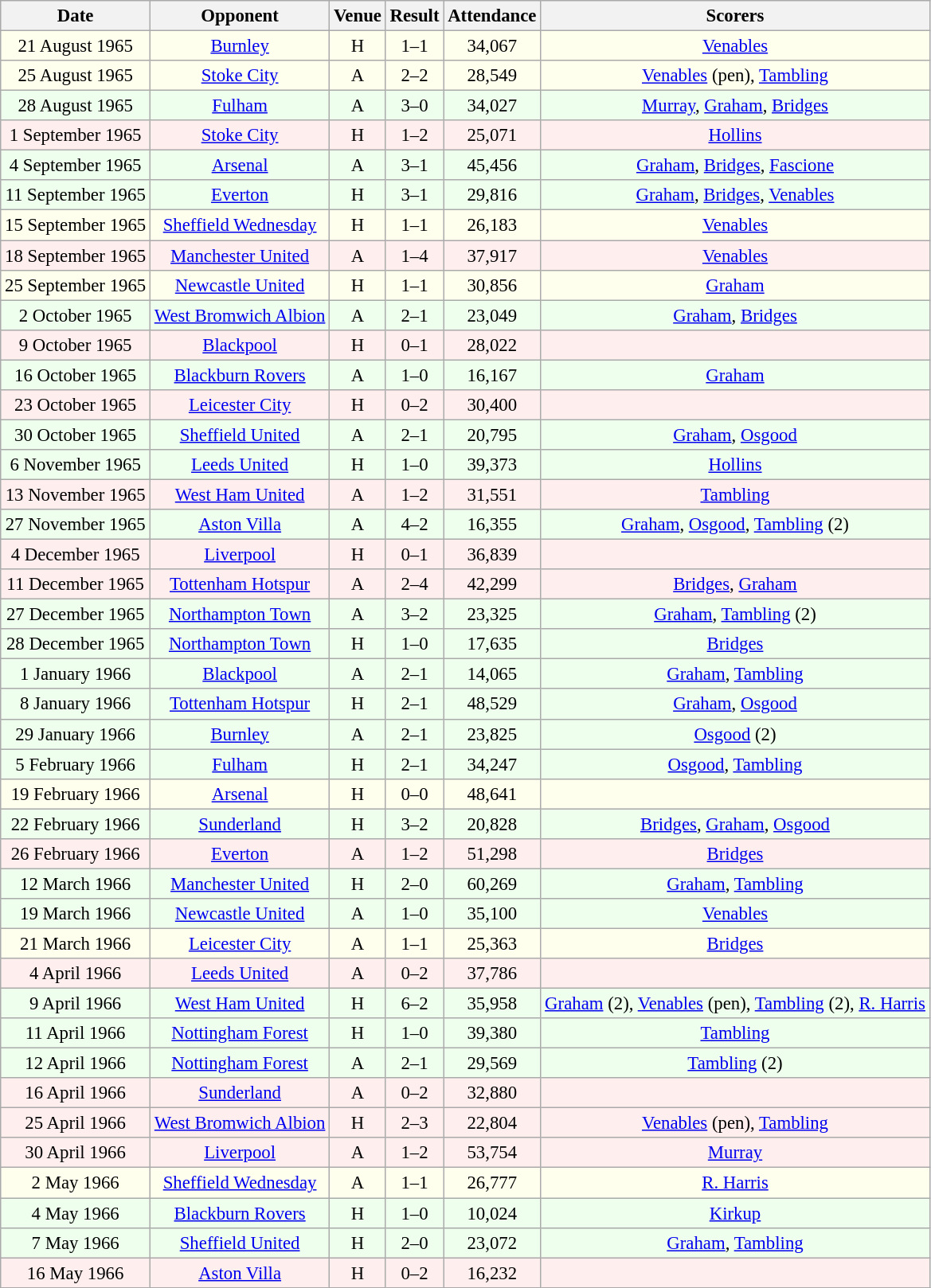<table class="wikitable sortable" style="font-size:95%; text-align:center">
<tr>
<th>Date</th>
<th>Opponent</th>
<th>Venue</th>
<th>Result</th>
<th>Attendance</th>
<th>Scorers</th>
</tr>
<tr bgcolor = "#FFFFEE">
<td>21 August 1965</td>
<td><a href='#'>Burnley</a></td>
<td>H</td>
<td>1–1</td>
<td>34,067</td>
<td><a href='#'>Venables</a></td>
</tr>
<tr bgcolor = "#FFFFEE">
<td>25 August 1965</td>
<td><a href='#'>Stoke City</a></td>
<td>A</td>
<td>2–2</td>
<td>28,549</td>
<td><a href='#'>Venables</a> (pen), <a href='#'>Tambling</a></td>
</tr>
<tr bgcolor = "#EEFFEE">
<td>28 August 1965</td>
<td><a href='#'>Fulham</a></td>
<td>A</td>
<td>3–0</td>
<td>34,027</td>
<td><a href='#'>Murray</a>, <a href='#'>Graham</a>, <a href='#'>Bridges</a></td>
</tr>
<tr bgcolor = "#FFEEEE">
<td>1 September 1965</td>
<td><a href='#'>Stoke City</a></td>
<td>H</td>
<td>1–2</td>
<td>25,071</td>
<td><a href='#'>Hollins</a></td>
</tr>
<tr bgcolor = "#EEFFEE">
<td>4 September 1965</td>
<td><a href='#'>Arsenal</a></td>
<td>A</td>
<td>3–1</td>
<td>45,456</td>
<td><a href='#'>Graham</a>, <a href='#'>Bridges</a>, <a href='#'>Fascione</a></td>
</tr>
<tr bgcolor = "#EEFFEE">
<td>11 September 1965</td>
<td><a href='#'>Everton</a></td>
<td>H</td>
<td>3–1</td>
<td>29,816</td>
<td><a href='#'>Graham</a>, <a href='#'>Bridges</a>, <a href='#'>Venables</a></td>
</tr>
<tr bgcolor = "#FFFFEE">
<td>15 September 1965</td>
<td><a href='#'>Sheffield Wednesday</a></td>
<td>H</td>
<td>1–1</td>
<td>26,183</td>
<td><a href='#'>Venables</a></td>
</tr>
<tr bgcolor = "#FFEEEE">
<td>18 September 1965</td>
<td><a href='#'>Manchester United</a></td>
<td>A</td>
<td>1–4</td>
<td>37,917</td>
<td><a href='#'>Venables</a></td>
</tr>
<tr bgcolor = "#FFFFEE">
<td>25 September 1965</td>
<td><a href='#'>Newcastle United</a></td>
<td>H</td>
<td>1–1</td>
<td>30,856</td>
<td><a href='#'>Graham</a></td>
</tr>
<tr bgcolor = "#EEFFEE">
<td>2 October 1965</td>
<td><a href='#'>West Bromwich Albion</a></td>
<td>A</td>
<td>2–1</td>
<td>23,049</td>
<td><a href='#'>Graham</a>, <a href='#'>Bridges</a></td>
</tr>
<tr bgcolor = "#FFEEEE">
<td>9 October 1965</td>
<td><a href='#'>Blackpool</a></td>
<td>H</td>
<td>0–1</td>
<td>28,022</td>
<td></td>
</tr>
<tr bgcolor = "#EEFFEE">
<td>16 October 1965</td>
<td><a href='#'>Blackburn Rovers</a></td>
<td>A</td>
<td>1–0</td>
<td>16,167</td>
<td><a href='#'>Graham</a></td>
</tr>
<tr bgcolor = "#FFEEEE">
<td>23 October 1965</td>
<td><a href='#'>Leicester City</a></td>
<td>H</td>
<td>0–2</td>
<td>30,400</td>
<td></td>
</tr>
<tr bgcolor = "#EEFFEE">
<td>30 October 1965</td>
<td><a href='#'>Sheffield United</a></td>
<td>A</td>
<td>2–1</td>
<td>20,795</td>
<td><a href='#'>Graham</a>, <a href='#'>Osgood</a></td>
</tr>
<tr bgcolor = "#EEFFEE">
<td>6 November 1965</td>
<td><a href='#'>Leeds United</a></td>
<td>H</td>
<td>1–0</td>
<td>39,373</td>
<td><a href='#'>Hollins</a></td>
</tr>
<tr bgcolor = "#FFEEEE">
<td>13 November 1965</td>
<td><a href='#'>West Ham United</a></td>
<td>A</td>
<td>1–2</td>
<td>31,551</td>
<td><a href='#'>Tambling</a></td>
</tr>
<tr bgcolor = "#EEFFEE">
<td>27 November 1965</td>
<td><a href='#'>Aston Villa</a></td>
<td>A</td>
<td>4–2</td>
<td>16,355</td>
<td><a href='#'>Graham</a>, <a href='#'>Osgood</a>, <a href='#'>Tambling</a> (2)</td>
</tr>
<tr bgcolor = "#FFEEEE">
<td>4 December 1965</td>
<td><a href='#'>Liverpool</a></td>
<td>H</td>
<td>0–1</td>
<td>36,839</td>
<td></td>
</tr>
<tr bgcolor = "#FFEEEE">
<td>11 December 1965</td>
<td><a href='#'>Tottenham Hotspur</a></td>
<td>A</td>
<td>2–4</td>
<td>42,299</td>
<td><a href='#'>Bridges</a>, <a href='#'>Graham</a></td>
</tr>
<tr bgcolor = "#EEFFEE">
<td>27 December 1965</td>
<td><a href='#'>Northampton Town</a></td>
<td>A</td>
<td>3–2</td>
<td>23,325</td>
<td><a href='#'>Graham</a>, <a href='#'>Tambling</a> (2)</td>
</tr>
<tr bgcolor = "#EEFFEE">
<td>28 December 1965</td>
<td><a href='#'>Northampton Town</a></td>
<td>H</td>
<td>1–0</td>
<td>17,635</td>
<td><a href='#'>Bridges</a></td>
</tr>
<tr bgcolor = "#EEFFEE">
<td>1 January 1966</td>
<td><a href='#'>Blackpool</a></td>
<td>A</td>
<td>2–1</td>
<td>14,065</td>
<td><a href='#'>Graham</a>, <a href='#'>Tambling</a></td>
</tr>
<tr bgcolor = "#EEFFEE">
<td>8 January 1966</td>
<td><a href='#'>Tottenham Hotspur</a></td>
<td>H</td>
<td>2–1</td>
<td>48,529</td>
<td><a href='#'>Graham</a>, <a href='#'>Osgood</a></td>
</tr>
<tr bgcolor = "#EEFFEE">
<td>29 January 1966</td>
<td><a href='#'>Burnley</a></td>
<td>A</td>
<td>2–1</td>
<td>23,825</td>
<td><a href='#'>Osgood</a> (2)</td>
</tr>
<tr bgcolor = "#EEFFEE">
<td>5 February 1966</td>
<td><a href='#'>Fulham</a></td>
<td>H</td>
<td>2–1</td>
<td>34,247</td>
<td><a href='#'>Osgood</a>, <a href='#'>Tambling</a></td>
</tr>
<tr bgcolor = "#FFFFEE">
<td>19 February 1966</td>
<td><a href='#'>Arsenal</a></td>
<td>H</td>
<td>0–0</td>
<td>48,641</td>
<td></td>
</tr>
<tr bgcolor = "#EEFFEE">
<td>22 February 1966</td>
<td><a href='#'>Sunderland</a></td>
<td>H</td>
<td>3–2</td>
<td>20,828</td>
<td><a href='#'>Bridges</a>, <a href='#'>Graham</a>, <a href='#'>Osgood</a></td>
</tr>
<tr bgcolor = "#FFEEEE">
<td>26 February 1966</td>
<td><a href='#'>Everton</a></td>
<td>A</td>
<td>1–2</td>
<td>51,298</td>
<td><a href='#'>Bridges</a></td>
</tr>
<tr bgcolor = "#EEFFEE">
<td>12 March 1966</td>
<td><a href='#'>Manchester United</a></td>
<td>H</td>
<td>2–0</td>
<td>60,269</td>
<td><a href='#'>Graham</a>, <a href='#'>Tambling</a></td>
</tr>
<tr bgcolor = "#EEFFEE">
<td>19 March 1966</td>
<td><a href='#'>Newcastle United</a></td>
<td>A</td>
<td>1–0</td>
<td>35,100</td>
<td><a href='#'>Venables</a></td>
</tr>
<tr bgcolor = "#FFFFEE">
<td>21 March 1966</td>
<td><a href='#'>Leicester City</a></td>
<td>A</td>
<td>1–1</td>
<td>25,363</td>
<td><a href='#'>Bridges</a></td>
</tr>
<tr bgcolor = "#FFEEEE">
<td>4 April 1966</td>
<td><a href='#'>Leeds United</a></td>
<td>A</td>
<td>0–2</td>
<td>37,786</td>
<td></td>
</tr>
<tr bgcolor = "#EEFFEE">
<td>9 April 1966</td>
<td><a href='#'>West Ham United</a></td>
<td>H</td>
<td>6–2</td>
<td>35,958</td>
<td><a href='#'>Graham</a> (2), <a href='#'>Venables</a> (pen), <a href='#'>Tambling</a> (2), <a href='#'>R. Harris</a></td>
</tr>
<tr bgcolor = "#EEFFEE">
<td>11 April 1966</td>
<td><a href='#'>Nottingham Forest</a></td>
<td>H</td>
<td>1–0</td>
<td>39,380</td>
<td><a href='#'>Tambling</a></td>
</tr>
<tr bgcolor = "#EEFFEE">
<td>12 April 1966</td>
<td><a href='#'>Nottingham Forest</a></td>
<td>A</td>
<td>2–1</td>
<td>29,569</td>
<td><a href='#'>Tambling</a> (2)</td>
</tr>
<tr bgcolor = "#FFEEEE">
<td>16 April 1966</td>
<td><a href='#'>Sunderland</a></td>
<td>A</td>
<td>0–2</td>
<td>32,880</td>
<td></td>
</tr>
<tr bgcolor = "#FFEEEE">
<td>25 April 1966</td>
<td><a href='#'>West Bromwich Albion</a></td>
<td>H</td>
<td>2–3</td>
<td>22,804</td>
<td><a href='#'>Venables</a> (pen), <a href='#'>Tambling</a></td>
</tr>
<tr bgcolor = "#FFEEEE">
<td>30 April 1966</td>
<td><a href='#'>Liverpool</a></td>
<td>A</td>
<td>1–2</td>
<td>53,754</td>
<td><a href='#'>Murray</a></td>
</tr>
<tr bgcolor = "#FFFFEE">
<td>2 May 1966</td>
<td><a href='#'>Sheffield Wednesday</a></td>
<td>A</td>
<td>1–1</td>
<td>26,777</td>
<td><a href='#'>R. Harris</a></td>
</tr>
<tr bgcolor = "#EEFFEE">
<td>4 May 1966</td>
<td><a href='#'>Blackburn Rovers</a></td>
<td>H</td>
<td>1–0</td>
<td>10,024</td>
<td><a href='#'>Kirkup</a></td>
</tr>
<tr bgcolor = "#EEFFEE">
<td>7 May 1966</td>
<td><a href='#'>Sheffield United</a></td>
<td>H</td>
<td>2–0</td>
<td>23,072</td>
<td><a href='#'>Graham</a>, <a href='#'>Tambling</a></td>
</tr>
<tr bgcolor = "#FFEEEE">
<td>16 May 1966</td>
<td><a href='#'>Aston Villa</a></td>
<td>H</td>
<td>0–2</td>
<td>16,232</td>
<td></td>
</tr>
</table>
